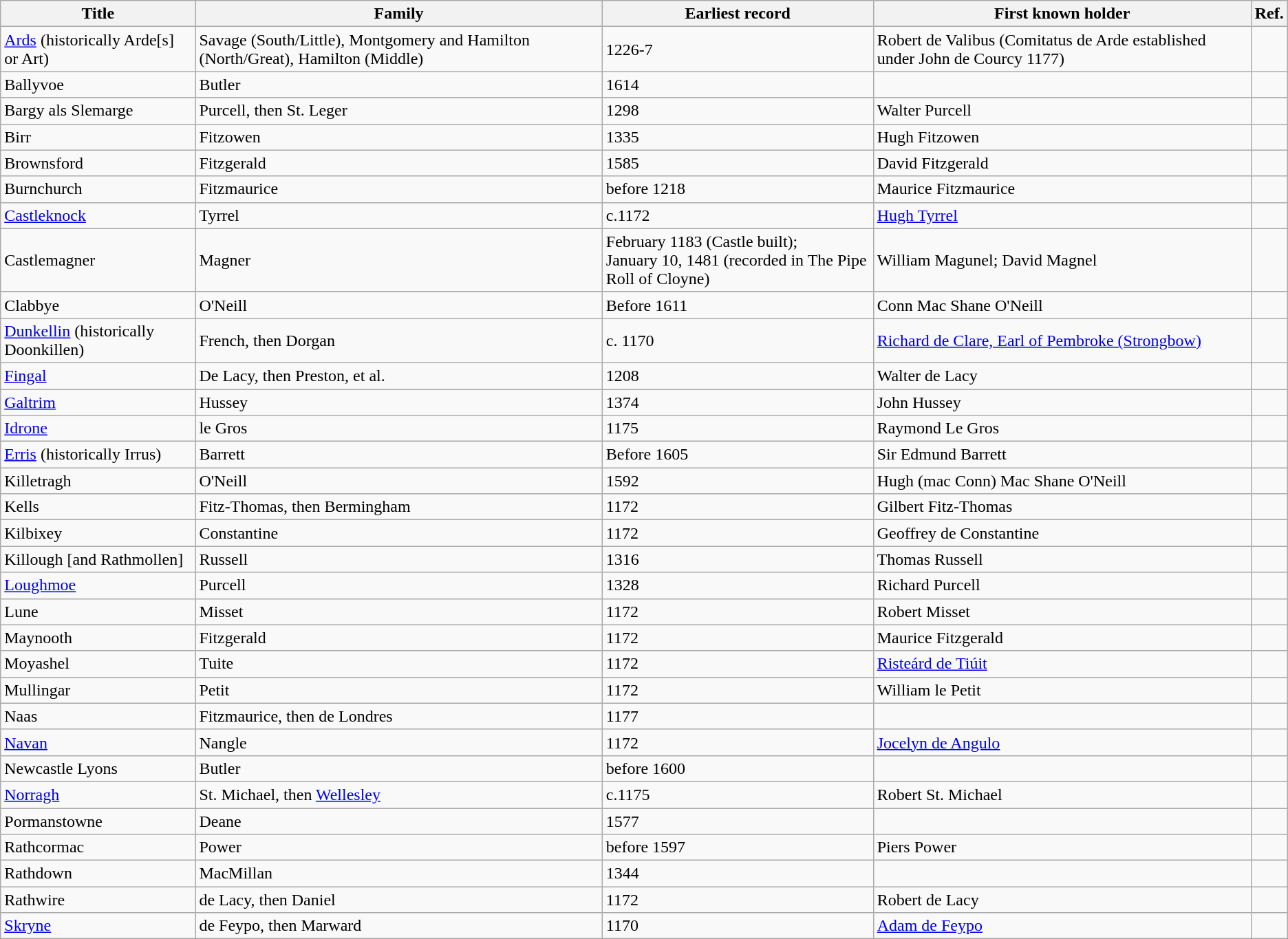<table class="wikitable">
<tr>
<th>Title</th>
<th>Family</th>
<th>Earliest record</th>
<th>First known holder</th>
<th>Ref.</th>
</tr>
<tr>
<td><a href='#'>Ards</a> (historically Arde[s] or Art)</td>
<td>Savage (South/Little), Montgomery and Hamilton (North/Great), Hamilton (Middle)</td>
<td>1226-7</td>
<td>Robert de Valibus (Comitatus de Arde established under John de Courcy 1177)</td>
<td></td>
</tr>
<tr>
<td>Ballyvoe</td>
<td>Butler</td>
<td>1614</td>
<td></td>
<td></td>
</tr>
<tr>
<td>Bargy als Slemarge</td>
<td>Purcell, then St. Leger</td>
<td>1298</td>
<td>Walter Purcell</td>
<td></td>
</tr>
<tr>
<td>Birr</td>
<td>Fitzowen</td>
<td>1335</td>
<td>Hugh Fitzowen</td>
<td></td>
</tr>
<tr>
<td>Brownsford</td>
<td>Fitzgerald</td>
<td>1585</td>
<td>David Fitzgerald</td>
<td></td>
</tr>
<tr>
<td>Burnchurch</td>
<td>Fitzmaurice</td>
<td>before 1218</td>
<td>Maurice Fitzmaurice</td>
<td></td>
</tr>
<tr>
<td><a href='#'>Castleknock</a></td>
<td>Tyrrel</td>
<td>c.1172</td>
<td><a href='#'>Hugh Tyrrel</a></td>
<td></td>
</tr>
<tr>
<td>Castlemagner</td>
<td>Magner</td>
<td>February 1183 (Castle built);<br>January 10, 1481 (recorded in The Pipe Roll of Cloyne)</td>
<td>William Magunel; David Magnel</td>
</tr>
<tr>
<td>Clabbye</td>
<td>O'Neill</td>
<td>Before 1611</td>
<td>Conn Mac Shane O'Neill</td>
<td></td>
</tr>
<tr>
<td><a href='#'>Dunkellin</a> (historically Doonkillen)</td>
<td>French, then Dorgan</td>
<td>c. 1170</td>
<td><a href='#'>Richard de Clare, Earl of Pembroke (Strongbow)</a></td>
<td></td>
</tr>
<tr>
<td><a href='#'>Fingal</a></td>
<td>De Lacy, then Preston, et al.</td>
<td>1208</td>
<td>Walter de Lacy</td>
<td></td>
</tr>
<tr>
<td><a href='#'>Galtrim</a></td>
<td>Hussey</td>
<td>1374</td>
<td>John Hussey</td>
<td></td>
</tr>
<tr>
<td><a href='#'>Idrone</a></td>
<td>le Gros</td>
<td>1175</td>
<td>Raymond Le Gros</td>
<td></td>
</tr>
<tr>
<td><a href='#'>Erris</a> (historically Irrus)</td>
<td>Barrett</td>
<td>Before 1605</td>
<td>Sir Edmund Barrett</td>
<td></td>
</tr>
<tr>
<td>Killetragh</td>
<td>O'Neill</td>
<td>1592</td>
<td>Hugh (mac Conn) Mac Shane O'Neill</td>
<td></td>
</tr>
<tr>
<td>Kells</td>
<td>Fitz-Thomas, then Bermingham</td>
<td>1172</td>
<td>Gilbert Fitz-Thomas</td>
<td></td>
</tr>
<tr>
<td>Kilbixey</td>
<td>Constantine</td>
<td>1172</td>
<td>Geoffrey de Constantine</td>
<td></td>
</tr>
<tr>
<td>Killough [and Rathmollen]</td>
<td>Russell</td>
<td>1316</td>
<td>Thomas Russell</td>
<td></td>
</tr>
<tr>
<td><a href='#'>Loughmoe</a></td>
<td>Purcell</td>
<td>1328</td>
<td>Richard Purcell</td>
<td></td>
</tr>
<tr>
<td>Lune</td>
<td>Misset</td>
<td>1172</td>
<td>Robert Misset</td>
<td></td>
</tr>
<tr>
<td>Maynooth</td>
<td>Fitzgerald</td>
<td>1172</td>
<td>Maurice Fitzgerald</td>
<td></td>
</tr>
<tr>
<td>Moyashel</td>
<td>Tuite</td>
<td>1172</td>
<td><a href='#'>Risteárd de Tiúit</a></td>
<td></td>
</tr>
<tr>
<td>Mullingar</td>
<td>Petit</td>
<td>1172</td>
<td>William le Petit</td>
<td></td>
</tr>
<tr>
<td>Naas</td>
<td>Fitzmaurice, then de Londres</td>
<td>1177</td>
<td></td>
<td></td>
</tr>
<tr>
<td><a href='#'>Navan</a></td>
<td>Nangle</td>
<td>1172</td>
<td><a href='#'>Jocelyn de Angulo</a></td>
<td></td>
</tr>
<tr>
<td>Newcastle Lyons</td>
<td>Butler</td>
<td>before 1600</td>
<td></td>
<td></td>
</tr>
<tr>
<td><a href='#'>Norragh</a></td>
<td>St. Michael, then  <a href='#'>Wellesley</a></td>
<td>c.1175</td>
<td>Robert St. Michael</td>
<td></td>
</tr>
<tr>
<td>Pormanstowne</td>
<td>Deane</td>
<td>1577</td>
<td></td>
<td></td>
</tr>
<tr>
<td>Rathcormac</td>
<td>Power</td>
<td>before 1597</td>
<td>Piers Power</td>
<td></td>
</tr>
<tr>
<td>Rathdown</td>
<td>MacMillan</td>
<td>1344</td>
<td></td>
<td></td>
</tr>
<tr>
<td>Rathwire</td>
<td>de Lacy, then Daniel</td>
<td>1172</td>
<td>Robert de Lacy</td>
<td></td>
</tr>
<tr>
<td><a href='#'>Skryne</a></td>
<td>de Feypo, then Marward</td>
<td>1170</td>
<td><a href='#'>Adam de Feypo</a></td>
<td></td>
</tr>
</table>
